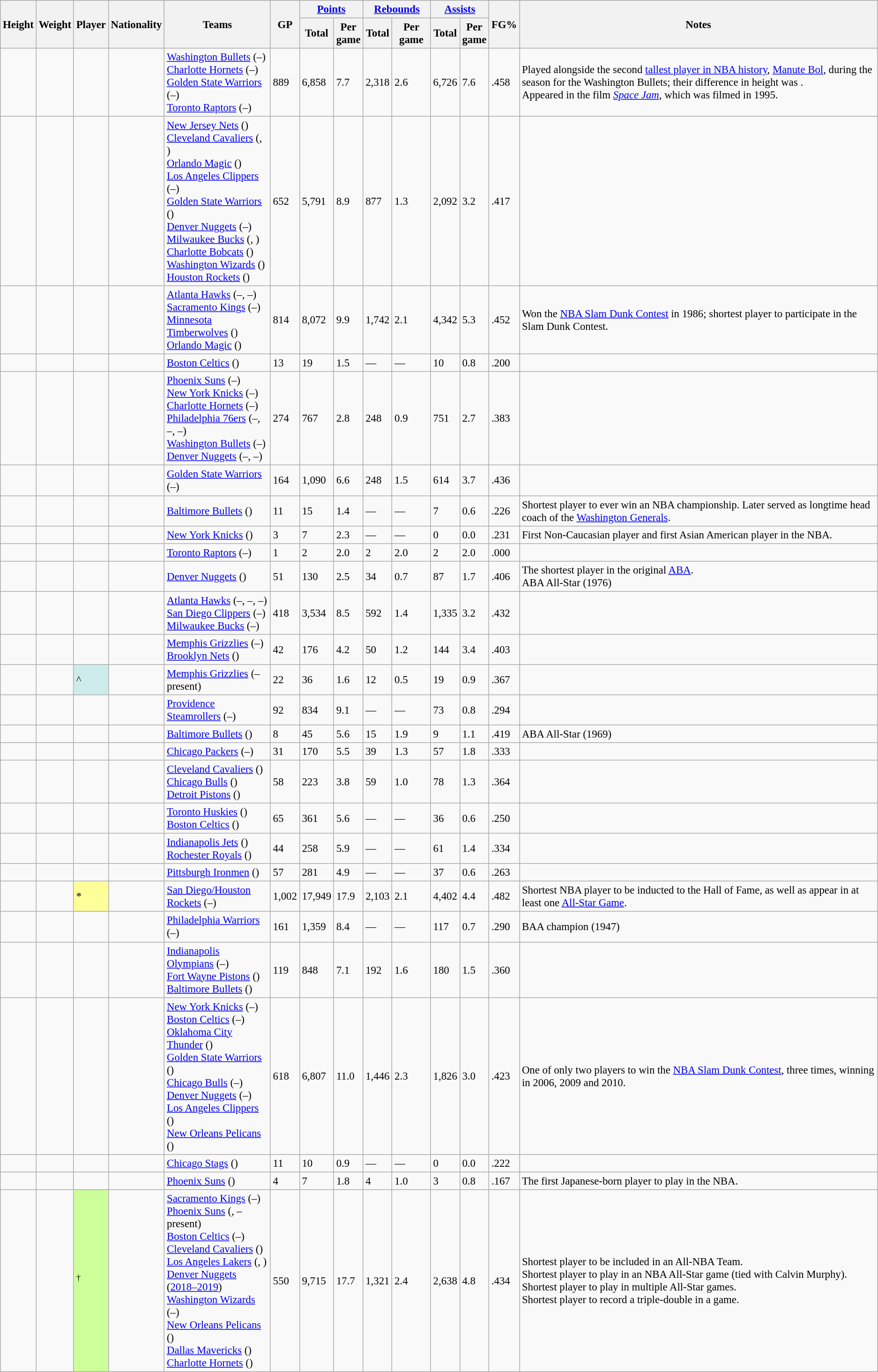<table class="wikitable sortable" style="font-size: 95%;">
<tr>
<th rowspan="2">Height</th>
<th rowspan="2">Weight</th>
<th rowspan="2">Player</th>
<th rowspan="2">Nationality</th>
<th rowspan="2">Teams</th>
<th rowspan="2">GP</th>
<th colspan="2"><a href='#'>Points</a></th>
<th colspan="2"><a href='#'>Rebounds</a></th>
<th colspan="2"><a href='#'>Assists</a></th>
<th rowspan="2">FG%</th>
<th rowspan="2">Notes</th>
</tr>
<tr>
<th data-sort-type="number" width="2%">Total</th>
<th data-sort-type="number" width="2%">Per game</th>
<th>Total</th>
<th>Per game</th>
<th data-sort-type="number" width="2%">Total</th>
<th data-sort-type="number" width="2%">Per game</th>
</tr>
<tr>
<td></td>
<td></td>
<td></td>
<td></td>
<td><a href='#'>Washington Bullets</a> (–) <br> <a href='#'>Charlotte Hornets</a> (–) <br> <a href='#'>Golden State Warriors</a> (–) <br> <a href='#'>Toronto Raptors</a> (–)</td>
<td>889</td>
<td>6,858</td>
<td>7.7</td>
<td>2,318</td>
<td>2.6</td>
<td>6,726</td>
<td>7.6</td>
<td>.458</td>
<td>Played alongside the second <a href='#'>tallest player in NBA history</a>, <a href='#'>Manute Bol</a>, during the  season for the Washington Bullets; their difference in height was .<br>Appeared in the film <em><a href='#'>Space Jam</a></em>, which was filmed in 1995.</td>
</tr>
<tr>
<td></td>
<td></td>
<td></td>
<td></td>
<td><a href='#'>New Jersey Nets</a> ()<br><a href='#'>Cleveland Cavaliers</a> (, )<br><a href='#'>Orlando Magic</a> ()<br><a href='#'>Los Angeles Clippers</a> (–)<br><a href='#'>Golden State Warriors</a> ()<br><a href='#'>Denver Nuggets</a> (–)<br><a href='#'>Milwaukee Bucks</a> (, )<br><a href='#'>Charlotte Bobcats</a> ()<br><a href='#'>Washington Wizards</a> ()<br><a href='#'>Houston Rockets</a> ()</td>
<td>652</td>
<td>5,791</td>
<td>8.9</td>
<td>877</td>
<td>1.3</td>
<td>2,092</td>
<td>3.2</td>
<td>.417</td>
<td></td>
</tr>
<tr>
<td></td>
<td></td>
<td></td>
<td></td>
<td><a href='#'>Atlanta Hawks</a> (–, –)<br><a href='#'>Sacramento Kings</a> (–)<br><a href='#'>Minnesota Timberwolves</a> ()<br><a href='#'>Orlando Magic</a> ()</td>
<td>814</td>
<td>8,072</td>
<td>9.9</td>
<td>1,742</td>
<td>2.1</td>
<td>4,342</td>
<td>5.3</td>
<td>.452</td>
<td>Won the <a href='#'>NBA Slam Dunk Contest</a> in 1986; shortest player to participate in the Slam Dunk Contest.</td>
</tr>
<tr>
<td></td>
<td></td>
<td></td>
<td></td>
<td><a href='#'>Boston Celtics</a> ()</td>
<td>13</td>
<td>19</td>
<td>1.5</td>
<td>—</td>
<td>—</td>
<td>10</td>
<td>0.8</td>
<td>.200</td>
<td></td>
</tr>
<tr>
<td></td>
<td></td>
<td></td>
<td></td>
<td><a href='#'>Phoenix Suns</a> (–)<br><a href='#'>New York Knicks</a> (–)<br><a href='#'>Charlotte Hornets</a> (–)<br><a href='#'>Philadelphia 76ers</a> (–, –, –)<br><a href='#'>Washington Bullets</a> (–)<br><a href='#'>Denver Nuggets</a> (–, –)</td>
<td>274</td>
<td>767</td>
<td>2.8</td>
<td>248</td>
<td>0.9</td>
<td>751</td>
<td>2.7</td>
<td>.383</td>
<td></td>
</tr>
<tr>
<td></td>
<td></td>
<td></td>
<td></td>
<td><a href='#'>Golden State Warriors</a> (–)</td>
<td>164</td>
<td>1,090</td>
<td>6.6</td>
<td>248</td>
<td>1.5</td>
<td>614</td>
<td>3.7</td>
<td>.436</td>
<td></td>
</tr>
<tr>
<td></td>
<td></td>
<td></td>
<td></td>
<td><a href='#'>Baltimore Bullets</a> ()</td>
<td>11</td>
<td>15</td>
<td>1.4</td>
<td>—</td>
<td>—</td>
<td>7</td>
<td>0.6</td>
<td>.226</td>
<td>Shortest player to ever win an NBA championship. Later served as longtime head coach of the <a href='#'>Washington Generals</a>.</td>
</tr>
<tr>
<td></td>
<td></td>
<td></td>
<td></td>
<td><a href='#'>New York Knicks</a> ()</td>
<td>3</td>
<td>7</td>
<td>2.3</td>
<td>—</td>
<td>—</td>
<td>0</td>
<td>0.0</td>
<td .231>.231</td>
<td>First Non-Caucasian player and first Asian American player in the NBA.</td>
</tr>
<tr>
<td></td>
<td></td>
<td></td>
<td></td>
<td><a href='#'>Toronto Raptors</a> (–)</td>
<td>1</td>
<td>2</td>
<td>2.0</td>
<td>2</td>
<td>2.0</td>
<td>2</td>
<td>2.0</td>
<td>.000</td>
<td></td>
</tr>
<tr>
<td></td>
<td></td>
<td></td>
<td></td>
<td><a href='#'>Denver Nuggets</a> ()</td>
<td>51</td>
<td>130</td>
<td>2.5</td>
<td>34</td>
<td>0.7</td>
<td>87</td>
<td>1.7</td>
<td>.406</td>
<td>The shortest player in the original <a href='#'>ABA</a>.<br>ABA All-Star (1976)</td>
</tr>
<tr>
<td></td>
<td></td>
<td></td>
<td></td>
<td><a href='#'>Atlanta Hawks</a> (–, –, –)<br><a href='#'>San Diego Clippers</a> (–)<br><a href='#'>Milwaukee Bucks</a> (–)</td>
<td>418</td>
<td>3,534</td>
<td>8.5</td>
<td>592</td>
<td>1.4</td>
<td>1,335</td>
<td>3.2</td>
<td>.432</td>
<td></td>
</tr>
<tr>
<td></td>
<td></td>
<td></td>
<td></td>
<td><a href='#'>Memphis Grizzlies</a> (–)<br><a href='#'>Brooklyn Nets</a> ()</td>
<td>42</td>
<td>176</td>
<td>4.2</td>
<td>50</td>
<td>1.2</td>
<td>144</td>
<td>3.4</td>
<td>.403</td>
<td></td>
</tr>
<tr>
<td></td>
<td></td>
<td bgcolor="CFECEC">^</td>
<td></td>
<td><a href='#'>Memphis Grizzlies</a> (–present)</td>
<td>22</td>
<td>36</td>
<td>1.6</td>
<td>12</td>
<td>0.5</td>
<td>19</td>
<td>0.9</td>
<td>.367</td>
<td></td>
</tr>
<tr>
<td></td>
<td></td>
<td></td>
<td></td>
<td><a href='#'>Providence Steamrollers</a> (–)</td>
<td>92</td>
<td>834</td>
<td>9.1</td>
<td>—</td>
<td>—</td>
<td>73</td>
<td>0.8</td>
<td>.294</td>
<td></td>
</tr>
<tr>
<td></td>
<td></td>
<td></td>
<td></td>
<td><a href='#'>Baltimore Bullets</a> ()</td>
<td>8</td>
<td>45</td>
<td>5.6</td>
<td>15</td>
<td>1.9</td>
<td>9</td>
<td>1.1</td>
<td>.419</td>
<td>ABA All-Star (1969)</td>
</tr>
<tr>
<td></td>
<td></td>
<td></td>
<td></td>
<td><a href='#'>Chicago Packers</a> (–)</td>
<td>31</td>
<td>170</td>
<td>5.5</td>
<td>39</td>
<td>1.3</td>
<td>57</td>
<td>1.8</td>
<td>.333</td>
<td></td>
</tr>
<tr>
<td></td>
<td></td>
<td></td>
<td></td>
<td><a href='#'>Cleveland Cavaliers</a> ()<br><a href='#'>Chicago Bulls</a> ()<br><a href='#'>Detroit Pistons</a> ()</td>
<td>58</td>
<td>223</td>
<td>3.8</td>
<td>59</td>
<td>1.0</td>
<td>78</td>
<td>1.3</td>
<td>.364</td>
<td></td>
</tr>
<tr>
<td></td>
<td></td>
<td></td>
<td></td>
<td><a href='#'>Toronto Huskies</a> ()<br><a href='#'>Boston Celtics</a> ()</td>
<td>65</td>
<td>361</td>
<td>5.6</td>
<td>—</td>
<td>—</td>
<td>36</td>
<td>0.6</td>
<td>.250</td>
<td></td>
</tr>
<tr>
<td></td>
<td></td>
<td></td>
<td></td>
<td><a href='#'>Indianapolis Jets</a> ()<br><a href='#'>Rochester Royals</a> ()</td>
<td>44</td>
<td>258</td>
<td>5.9</td>
<td>—</td>
<td>—</td>
<td>61</td>
<td>1.4</td>
<td>.334</td>
<td></td>
</tr>
<tr>
<td></td>
<td></td>
<td></td>
<td></td>
<td><a href='#'>Pittsburgh Ironmen</a> ()</td>
<td>57</td>
<td>281</td>
<td>4.9</td>
<td>—</td>
<td>—</td>
<td>37</td>
<td>0.6</td>
<td>.263</td>
<td></td>
</tr>
<tr>
<td></td>
<td></td>
<td bgcolor="FFFF99">*</td>
<td></td>
<td><a href='#'>San Diego/Houston Rockets</a> (–)</td>
<td>1,002</td>
<td>17,949</td>
<td>17.9</td>
<td>2,103</td>
<td>2.1</td>
<td>4,402</td>
<td>4.4</td>
<td>.482</td>
<td>Shortest NBA player to be inducted to the Hall of Fame, as well as appear in at least one <a href='#'>All-Star Game</a>.</td>
</tr>
<tr>
<td></td>
<td></td>
<td></td>
<td></td>
<td><a href='#'>Philadelphia Warriors</a> (–)</td>
<td>161</td>
<td>1,359</td>
<td>8.4</td>
<td>—</td>
<td>—</td>
<td>117</td>
<td>0.7</td>
<td>.290</td>
<td>BAA champion (1947)</td>
</tr>
<tr>
<td></td>
<td></td>
<td></td>
<td></td>
<td><a href='#'>Indianapolis Olympians</a> (–)<br><a href='#'>Fort Wayne Pistons</a> ()<br><a href='#'>Baltimore Bullets</a> ()</td>
<td>119</td>
<td>848</td>
<td>7.1</td>
<td>192</td>
<td>1.6</td>
<td>180</td>
<td>1.5</td>
<td>.360</td>
<td></td>
</tr>
<tr>
<td></td>
<td></td>
<td></td>
<td></td>
<td><a href='#'>New York Knicks</a> (–)<br><a href='#'>Boston Celtics</a> (–)<br><a href='#'>Oklahoma City Thunder</a> ()<br><a href='#'>Golden State Warriors</a> ()<br><a href='#'>Chicago Bulls</a> (–)<br><a href='#'>Denver Nuggets</a> (–)<br><a href='#'>Los Angeles Clippers</a> ()<br><a href='#'>New Orleans Pelicans</a> ()</td>
<td>618</td>
<td>6,807</td>
<td>11.0</td>
<td>1,446</td>
<td>2.3</td>
<td>1,826</td>
<td>3.0</td>
<td>.423</td>
<td>One of only two players to win the <a href='#'>NBA Slam Dunk Contest</a>, three times, winning in 2006, 2009 and 2010.</td>
</tr>
<tr>
<td></td>
<td></td>
<td></td>
<td></td>
<td><a href='#'>Chicago Stags</a> ()</td>
<td>11</td>
<td>10</td>
<td>0.9</td>
<td>—</td>
<td>—</td>
<td>0</td>
<td>0.0</td>
<td>.222</td>
<td></td>
</tr>
<tr>
<td></td>
<td></td>
<td></td>
<td></td>
<td><a href='#'>Phoenix Suns</a> ()</td>
<td>4</td>
<td>7</td>
<td>1.8</td>
<td>4</td>
<td>1.0</td>
<td>3</td>
<td>0.8</td>
<td>.167</td>
<td>The first Japanese-born player to play in the NBA.</td>
</tr>
<tr>
<td></td>
<td></td>
<td bgcolor="CCFF99"><sup>†</sup></td>
<td></td>
<td><a href='#'>Sacramento Kings</a> (–)<br><a href='#'>Phoenix Suns</a> (, –present)<br><a href='#'>Boston Celtics</a> (–)<br><a href='#'>Cleveland Cavaliers</a> ()<br><a href='#'>Los Angeles Lakers</a> (, )<br><a href='#'>Denver Nuggets</a> (<a href='#'>2018–2019</a>)<br><a href='#'>Washington Wizards</a> (–)<br><a href='#'>New Orleans Pelicans</a> ()<br><a href='#'>Dallas Mavericks</a> ()<br><a href='#'>Charlotte Hornets</a> ()</td>
<td>550</td>
<td>9,715</td>
<td>17.7</td>
<td>1,321</td>
<td>2.4</td>
<td>2,638</td>
<td>4.8</td>
<td>.434</td>
<td>Shortest player to be included in an All-NBA Team.<br>Shortest player to play in an NBA All-Star game (tied with Calvin Murphy).<br>Shortest player to play in multiple All-Star games.<br>Shortest player to record a triple-double in a game.</td>
</tr>
</table>
